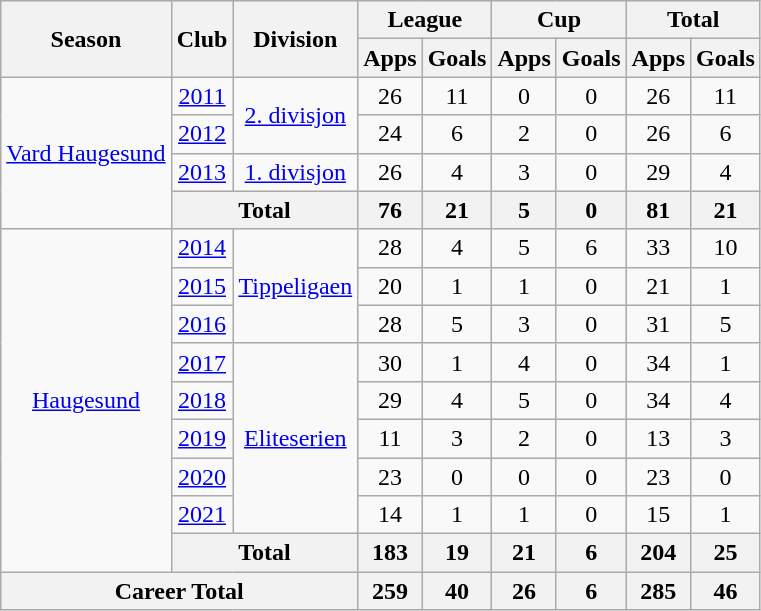<table class="wikitable" style="text-align: center;">
<tr>
<th rowspan="2">Season</th>
<th rowspan="2">Club</th>
<th rowspan="2">Division</th>
<th colspan="2">League</th>
<th colspan="2">Cup</th>
<th colspan="2">Total</th>
</tr>
<tr>
<th>Apps</th>
<th>Goals</th>
<th>Apps</th>
<th>Goals</th>
<th>Apps</th>
<th>Goals</th>
</tr>
<tr>
<td rowspan="4" valign="center"><a href='#'>Vard Haugesund</a></td>
<td><a href='#'>2011</a></td>
<td rowspan="2" valign="center"><a href='#'>2. divisjon</a></td>
<td>26</td>
<td>11</td>
<td>0</td>
<td>0</td>
<td>26</td>
<td>11</td>
</tr>
<tr>
<td><a href='#'>2012</a></td>
<td>24</td>
<td>6</td>
<td>2</td>
<td>0</td>
<td>26</td>
<td>6</td>
</tr>
<tr>
<td><a href='#'>2013</a></td>
<td><a href='#'>1. divisjon</a></td>
<td>26</td>
<td>4</td>
<td>3</td>
<td>0</td>
<td>29</td>
<td>4</td>
</tr>
<tr>
<th colspan="2">Total</th>
<th>76</th>
<th>21</th>
<th>5</th>
<th>0</th>
<th>81</th>
<th>21</th>
</tr>
<tr>
<td rowspan="9" valign="center"><a href='#'>Haugesund</a></td>
<td><a href='#'>2014</a></td>
<td rowspan="3" valign="center"><a href='#'>Tippeligaen</a></td>
<td>28</td>
<td>4</td>
<td>5</td>
<td>6</td>
<td>33</td>
<td>10</td>
</tr>
<tr>
<td><a href='#'>2015</a></td>
<td>20</td>
<td>1</td>
<td>1</td>
<td>0</td>
<td>21</td>
<td>1</td>
</tr>
<tr>
<td><a href='#'>2016</a></td>
<td>28</td>
<td>5</td>
<td>3</td>
<td>0</td>
<td>31</td>
<td>5</td>
</tr>
<tr>
<td><a href='#'>2017</a></td>
<td rowspan="5" valign="center"><a href='#'>Eliteserien</a></td>
<td>30</td>
<td>1</td>
<td>4</td>
<td>0</td>
<td>34</td>
<td>1</td>
</tr>
<tr>
<td><a href='#'>2018</a></td>
<td>29</td>
<td>4</td>
<td>5</td>
<td>0</td>
<td>34</td>
<td>4</td>
</tr>
<tr>
<td><a href='#'>2019</a></td>
<td>11</td>
<td>3</td>
<td>2</td>
<td>0</td>
<td>13</td>
<td>3</td>
</tr>
<tr>
<td><a href='#'>2020</a></td>
<td>23</td>
<td>0</td>
<td>0</td>
<td>0</td>
<td>23</td>
<td>0</td>
</tr>
<tr>
<td><a href='#'>2021</a></td>
<td>14</td>
<td>1</td>
<td>1</td>
<td>0</td>
<td>15</td>
<td>1</td>
</tr>
<tr>
<th colspan="2">Total</th>
<th>183</th>
<th>19</th>
<th>21</th>
<th>6</th>
<th>204</th>
<th>25</th>
</tr>
<tr>
<th colspan="3">Career Total</th>
<th>259</th>
<th>40</th>
<th>26</th>
<th>6</th>
<th>285</th>
<th>46</th>
</tr>
</table>
